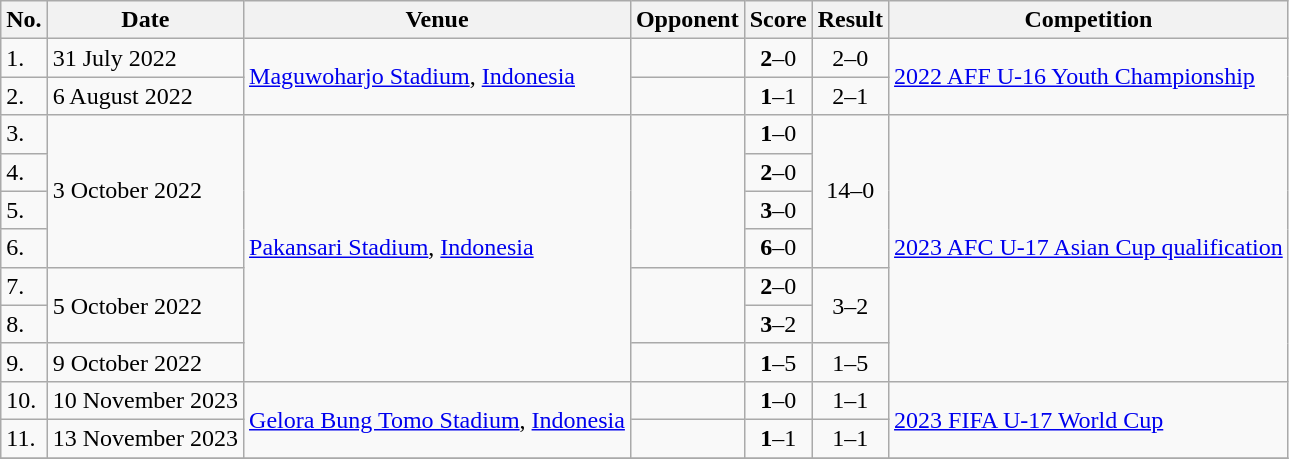<table class="wikitable">
<tr>
<th>No.</th>
<th>Date</th>
<th>Venue</th>
<th>Opponent</th>
<th>Score</th>
<th>Result</th>
<th>Competition</th>
</tr>
<tr>
<td>1.</td>
<td>31 July 2022</td>
<td rowspan="2"><a href='#'>Maguwoharjo Stadium</a>, <a href='#'>Indonesia</a></td>
<td></td>
<td align=center><strong>2</strong>–0</td>
<td align=center>2–0</td>
<td rowspan=2><a href='#'>2022 AFF U-16 Youth Championship</a></td>
</tr>
<tr>
<td>2.</td>
<td>6 August 2022</td>
<td></td>
<td align=center><strong>1</strong>–1</td>
<td align=center>2–1</td>
</tr>
<tr>
<td>3.</td>
<td rowspan="4">3 October 2022</td>
<td rowspan="7"><a href='#'>Pakansari Stadium</a>, <a href='#'>Indonesia</a></td>
<td rowspan="4"></td>
<td align=center><strong>1</strong>–0</td>
<td rowspan="4" align=center>14–0</td>
<td rowspan="7"><a href='#'>2023 AFC U-17 Asian Cup qualification</a></td>
</tr>
<tr>
<td>4.</td>
<td align=center><strong>2</strong>–0</td>
</tr>
<tr>
<td>5.</td>
<td align=center><strong>3</strong>–0</td>
</tr>
<tr>
<td>6.</td>
<td align=center><strong>6</strong>–0</td>
</tr>
<tr>
<td>7.</td>
<td rowspan="2">5 October 2022</td>
<td rowspan="2"></td>
<td align=center><strong>2</strong>–0</td>
<td rowspan="2" align=center>3–2</td>
</tr>
<tr>
<td>8.</td>
<td align=center><strong>3</strong>–2</td>
</tr>
<tr>
<td>9.</td>
<td>9 October 2022</td>
<td></td>
<td align=center><strong>1</strong>–5</td>
<td align=center>1–5</td>
</tr>
<tr>
<td>10.</td>
<td>10 November 2023</td>
<td rowspan="2"><a href='#'>Gelora Bung Tomo Stadium</a>, <a href='#'>Indonesia</a></td>
<td></td>
<td align=center><strong>1</strong>–0</td>
<td align=center>1–1</td>
<td rowspan="2"><a href='#'>2023 FIFA U-17 World Cup</a></td>
</tr>
<tr>
<td>11.</td>
<td>13 November 2023</td>
<td></td>
<td align=center><strong>1</strong>–1</td>
<td align=center>1–1</td>
</tr>
<tr>
</tr>
</table>
